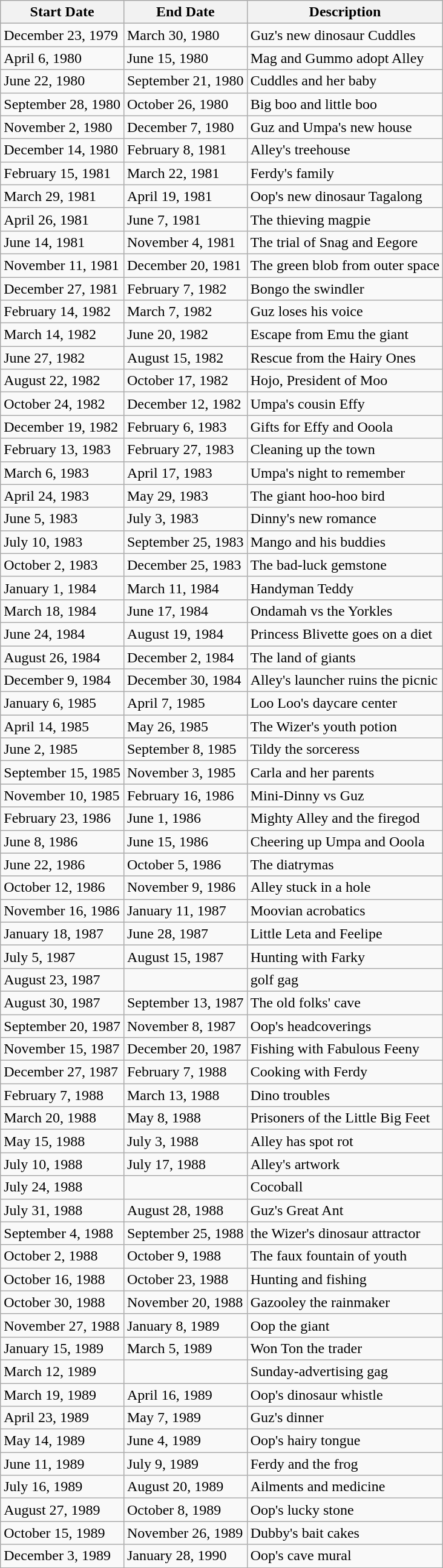<table class="wikitable">
<tr>
<th>Start Date</th>
<th>End Date</th>
<th>Description</th>
</tr>
<tr>
<td>December 23, 1979</td>
<td>March 30, 1980</td>
<td>Guz's new dinosaur Cuddles</td>
</tr>
<tr>
<td>April 6, 1980</td>
<td>June 15, 1980</td>
<td>Mag and Gummo adopt Alley</td>
</tr>
<tr>
<td>June 22, 1980</td>
<td>September 21, 1980</td>
<td>Cuddles and her baby</td>
</tr>
<tr>
<td>September 28, 1980</td>
<td>October 26, 1980</td>
<td>Big boo and little boo</td>
</tr>
<tr>
<td>November 2, 1980</td>
<td>December 7, 1980</td>
<td>Guz and Umpa's new house</td>
</tr>
<tr>
<td>December 14, 1980</td>
<td>February 8, 1981</td>
<td>Alley's treehouse</td>
</tr>
<tr>
<td>February 15, 1981</td>
<td>March 22, 1981</td>
<td>Ferdy's family</td>
</tr>
<tr>
<td>March 29, 1981</td>
<td>April 19, 1981</td>
<td>Oop's new dinosaur Tagalong</td>
</tr>
<tr>
<td>April 26, 1981</td>
<td>June 7, 1981</td>
<td>The thieving magpie</td>
</tr>
<tr>
<td>June 14, 1981</td>
<td>November 4, 1981</td>
<td>The trial of Snag and Eegore</td>
</tr>
<tr>
<td>November 11, 1981</td>
<td>December 20, 1981</td>
<td>The green blob from outer space</td>
</tr>
<tr>
<td>December 27, 1981</td>
<td>February 7, 1982</td>
<td>Bongo the swindler</td>
</tr>
<tr>
<td>February 14, 1982</td>
<td>March 7, 1982</td>
<td>Guz loses his voice</td>
</tr>
<tr>
<td>March 14, 1982</td>
<td>June 20, 1982</td>
<td>Escape from Emu the giant</td>
</tr>
<tr>
<td>June 27, 1982</td>
<td>August 15, 1982</td>
<td>Rescue from the Hairy Ones</td>
</tr>
<tr>
<td>August 22, 1982</td>
<td>October 17, 1982</td>
<td>Hojo, President of Moo</td>
</tr>
<tr>
<td>October 24, 1982</td>
<td>December 12, 1982</td>
<td>Umpa's cousin Effy</td>
</tr>
<tr>
<td>December 19, 1982</td>
<td>February 6, 1983</td>
<td>Gifts for Effy and Ooola</td>
</tr>
<tr>
<td>February 13, 1983</td>
<td>February 27, 1983</td>
<td>Cleaning up the town</td>
</tr>
<tr>
<td>March 6, 1983</td>
<td>April 17, 1983</td>
<td>Umpa's night to remember</td>
</tr>
<tr>
<td>April 24, 1983</td>
<td>May 29, 1983</td>
<td>The giant hoo-hoo bird</td>
</tr>
<tr>
<td>June 5, 1983</td>
<td>July 3, 1983</td>
<td>Dinny's new romance</td>
</tr>
<tr>
<td>July 10, 1983</td>
<td>September 25, 1983</td>
<td>Mango and his buddies</td>
</tr>
<tr>
<td>October 2, 1983</td>
<td>December 25, 1983</td>
<td>The bad-luck gemstone</td>
</tr>
<tr>
<td>January 1, 1984</td>
<td>March 11, 1984</td>
<td>Handyman Teddy</td>
</tr>
<tr>
<td>March 18, 1984</td>
<td>June 17, 1984</td>
<td>Ondamah vs the Yorkles</td>
</tr>
<tr>
<td>June 24, 1984</td>
<td>August 19, 1984</td>
<td>Princess Blivette goes on a diet</td>
</tr>
<tr>
<td>August 26, 1984</td>
<td>December 2, 1984</td>
<td>The land of giants</td>
</tr>
<tr>
<td>December 9, 1984</td>
<td>December 30, 1984</td>
<td>Alley's launcher ruins the picnic</td>
</tr>
<tr>
<td>January 6, 1985</td>
<td>April 7, 1985</td>
<td>Loo Loo's daycare center</td>
</tr>
<tr>
<td>April 14, 1985</td>
<td>May 26, 1985</td>
<td>The Wizer's youth potion</td>
</tr>
<tr>
<td>June 2, 1985</td>
<td>September 8, 1985</td>
<td>Tildy the sorceress</td>
</tr>
<tr>
<td>September 15, 1985</td>
<td>November 3, 1985</td>
<td>Carla and her parents</td>
</tr>
<tr>
<td>November 10, 1985</td>
<td>February 16, 1986</td>
<td>Mini-Dinny vs Guz</td>
</tr>
<tr>
<td>February 23, 1986</td>
<td>June 1, 1986</td>
<td>Mighty Alley and the firegod</td>
</tr>
<tr>
<td>June 8, 1986</td>
<td>June 15, 1986</td>
<td>Cheering up Umpa and Ooola</td>
</tr>
<tr>
<td>June 22, 1986</td>
<td>October 5, 1986</td>
<td>The diatrymas</td>
</tr>
<tr>
<td>October 12, 1986</td>
<td>November 9, 1986</td>
<td>Alley stuck in a hole</td>
</tr>
<tr>
<td>November 16, 1986</td>
<td>January 11, 1987</td>
<td>Moovian acrobatics</td>
</tr>
<tr>
<td>January 18, 1987</td>
<td>June 28, 1987</td>
<td>Little Leta and Feelipe</td>
</tr>
<tr>
<td>July 5, 1987</td>
<td>August 15, 1987</td>
<td>Hunting with Farky</td>
</tr>
<tr>
<td>August 23, 1987</td>
<td></td>
<td>golf gag</td>
</tr>
<tr>
<td>August 30, 1987</td>
<td>September 13, 1987</td>
<td>The old folks' cave</td>
</tr>
<tr>
<td>September 20, 1987</td>
<td>November 8, 1987</td>
<td>Oop's headcoverings</td>
</tr>
<tr>
<td>November 15, 1987</td>
<td>December 20, 1987</td>
<td>Fishing with Fabulous Feeny</td>
</tr>
<tr>
<td>December 27, 1987</td>
<td>February 7, 1988</td>
<td>Cooking with Ferdy</td>
</tr>
<tr>
<td>February 7, 1988</td>
<td>March 13, 1988</td>
<td>Dino troubles</td>
</tr>
<tr>
<td>March 20, 1988</td>
<td>May 8, 1988</td>
<td>Prisoners of the Little Big Feet</td>
</tr>
<tr>
<td>May 15, 1988</td>
<td>July 3, 1988</td>
<td>Alley has spot rot</td>
</tr>
<tr>
<td>July 10, 1988</td>
<td>July 17, 1988</td>
<td>Alley's artwork</td>
</tr>
<tr>
<td>July 24, 1988</td>
<td></td>
<td>Cocoball</td>
</tr>
<tr>
<td>July 31, 1988</td>
<td>August 28, 1988</td>
<td>Guz's Great Ant</td>
</tr>
<tr>
<td>September 4, 1988</td>
<td>September 25, 1988</td>
<td>the Wizer's dinosaur attractor</td>
</tr>
<tr>
<td>October 2, 1988</td>
<td>October 9, 1988</td>
<td>The faux fountain of youth</td>
</tr>
<tr>
<td>October 16, 1988</td>
<td>October 23, 1988</td>
<td>Hunting and fishing</td>
</tr>
<tr>
<td>October 30, 1988</td>
<td>November 20, 1988</td>
<td>Gazooley the rainmaker</td>
</tr>
<tr>
<td>November 27, 1988</td>
<td>January 8, 1989</td>
<td>Oop the giant</td>
</tr>
<tr>
<td>January 15, 1989</td>
<td>March 5, 1989</td>
<td>Won Ton the trader</td>
</tr>
<tr>
<td>March 12, 1989</td>
<td></td>
<td>Sunday-advertising gag</td>
</tr>
<tr>
<td>March 19, 1989</td>
<td>April 16, 1989</td>
<td>Oop's dinosaur whistle</td>
</tr>
<tr>
<td>April 23, 1989</td>
<td>May 7, 1989</td>
<td>Guz's dinner</td>
</tr>
<tr>
<td>May 14, 1989</td>
<td>June 4, 1989</td>
<td>Oop's hairy tongue</td>
</tr>
<tr>
<td>June 11, 1989</td>
<td>July 9, 1989</td>
<td>Ferdy and the frog</td>
</tr>
<tr>
<td>July 16, 1989</td>
<td>August 20, 1989</td>
<td>Ailments and medicine</td>
</tr>
<tr>
<td>August 27, 1989</td>
<td>October 8, 1989</td>
<td>Oop's lucky stone</td>
</tr>
<tr>
<td>October 15, 1989</td>
<td>November 26, 1989</td>
<td>Dubby's bait cakes</td>
</tr>
<tr>
<td>December 3, 1989</td>
<td>January 28, 1990</td>
<td>Oop's cave mural</td>
</tr>
<tr>
</tr>
</table>
